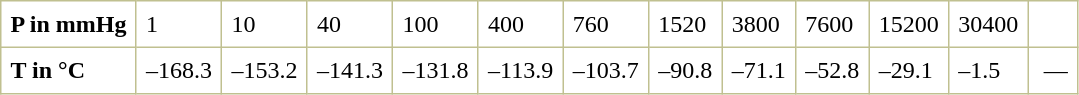<table border="1" cellspacing="0" cellpadding="6" style="margin: 0 0 0 0.5em; background: white; border-collapse: collapse; border-color: #C0C090;">
<tr>
<td><strong>P in mmHg</strong></td>
<td>1</td>
<td>10</td>
<td>40</td>
<td>100</td>
<td>400</td>
<td>760</td>
<td>1520</td>
<td>3800</td>
<td>7600</td>
<td>15200</td>
<td>30400</td>
<td></td>
</tr>
<tr>
<td><strong>T in °C</strong></td>
<td>–168.3</td>
<td>–153.2</td>
<td>–141.3</td>
<td>–131.8</td>
<td>–113.9</td>
<td>–103.7</td>
<td>–90.8</td>
<td>–71.1</td>
<td>–52.8</td>
<td>–29.1</td>
<td>–1.5</td>
<td> —</td>
</tr>
</table>
